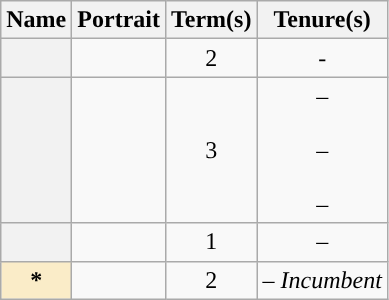<table class="plainrowheaders wikitable" style="text-align:center">
<tr align=center>
<th scope=col>Name</th>
<th scope=col>Portrait</th>
<th scope=col>Term(s)</th>
<th scope=col>Tenure(s)</th>
</tr>
<tr>
<th scope=row></th>
<td></td>
<td>2</td>
<td>- </td>
</tr>
<tr>
<th scope=row></th>
<td></td>
<td>3</td>
<td>–<br><br> – <br><br> – <br></td>
</tr>
<tr>
<th scope=row></th>
<td></td>
<td>1</td>
<td> –  </td>
</tr>
<tr>
<th scope=row style="background:#faecc8">*</th>
<td></td>
<td>2</td>
<td> – <em>Incumbent</em><br></td>
</tr>
</table>
